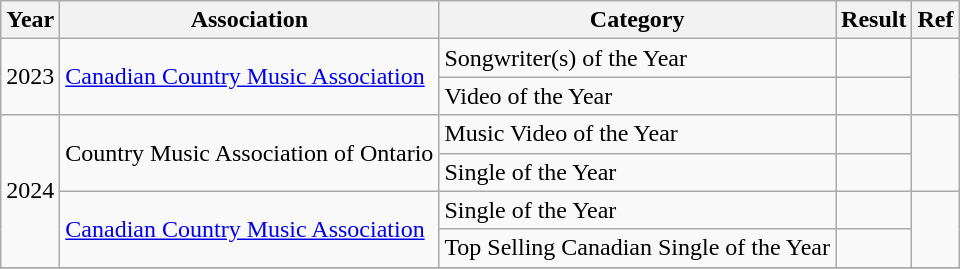<table class="wikitable">
<tr>
<th>Year</th>
<th>Association</th>
<th>Category</th>
<th>Result</th>
<th>Ref</th>
</tr>
<tr>
<td rowspan="2">2023</td>
<td rowspan="2"><a href='#'>Canadian Country Music Association</a></td>
<td>Songwriter(s) of the Year</td>
<td></td>
<td rowspan="2"></td>
</tr>
<tr>
<td>Video of the Year</td>
<td></td>
</tr>
<tr>
<td rowspan="4">2024</td>
<td rowspan="2">Country Music Association of Ontario</td>
<td>Music Video of the Year</td>
<td></td>
<td rowspan="2"></td>
</tr>
<tr>
<td>Single of the Year</td>
<td></td>
</tr>
<tr>
<td rowspan="2"><a href='#'>Canadian Country Music Association</a></td>
<td>Single of the Year</td>
<td></td>
<td rowspan="2"><br></td>
</tr>
<tr>
<td>Top Selling Canadian Single of the Year</td>
<td></td>
</tr>
<tr>
</tr>
</table>
